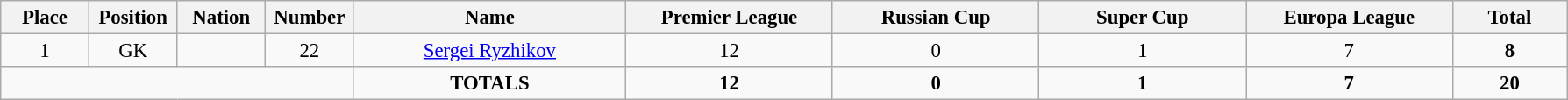<table class="wikitable" style="font-size: 95%; text-align: center;">
<tr>
<th width=60>Place</th>
<th width=60>Position</th>
<th width=60>Nation</th>
<th width=60>Number</th>
<th width=200>Name</th>
<th width=150>Premier League</th>
<th width=150>Russian Cup</th>
<th width=150>Super Cup</th>
<th width=150>Europa League</th>
<th width=80><strong>Total</strong></th>
</tr>
<tr>
<td>1</td>
<td>GK</td>
<td></td>
<td>22</td>
<td><a href='#'>Sergei Ryzhikov</a></td>
<td>12</td>
<td>0</td>
<td>1</td>
<td>7</td>
<td><strong>8</strong></td>
</tr>
<tr>
<td colspan="4"></td>
<td><strong>TOTALS</strong></td>
<td><strong>12</strong></td>
<td><strong>0</strong></td>
<td><strong>1</strong></td>
<td><strong>7</strong></td>
<td><strong>20</strong></td>
</tr>
</table>
